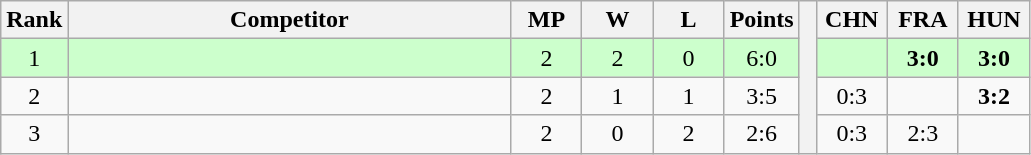<table class="wikitable" style="text-align:center">
<tr>
<th>Rank</th>
<th style="width:18em">Competitor</th>
<th style="width:2.5em">MP</th>
<th style="width:2.5em">W</th>
<th style="width:2.5em">L</th>
<th>Points</th>
<th rowspan="4"> </th>
<th style="width:2.5em">CHN</th>
<th style="width:2.5em">FRA</th>
<th style="width:2.5em">HUN</th>
</tr>
<tr style="background:#cfc;">
<td>1</td>
<td style="text-align:left"></td>
<td>2</td>
<td>2</td>
<td>0</td>
<td>6:0</td>
<td></td>
<td><strong>3:0</strong></td>
<td><strong>3:0</strong></td>
</tr>
<tr>
<td>2</td>
<td style="text-align:left"></td>
<td>2</td>
<td>1</td>
<td>1</td>
<td>3:5</td>
<td>0:3</td>
<td></td>
<td><strong>3:2</strong></td>
</tr>
<tr>
<td>3</td>
<td style="text-align:left"></td>
<td>2</td>
<td>0</td>
<td>2</td>
<td>2:6</td>
<td>0:3</td>
<td>2:3</td>
<td></td>
</tr>
</table>
